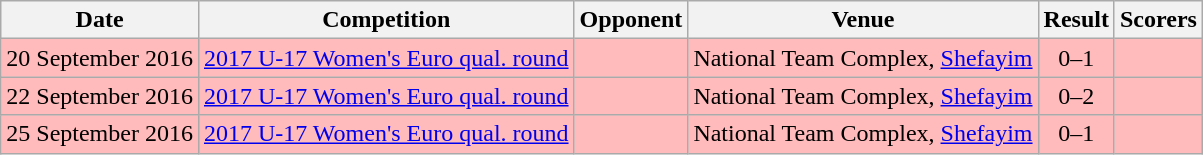<table class="wikitable">
<tr>
<th>Date</th>
<th>Competition</th>
<th>Opponent</th>
<th>Venue</th>
<th>Result</th>
<th>Scorers</th>
</tr>
<tr bgcolor="#FFBBBB">
<td>20 September 2016</td>
<td><a href='#'>2017 U-17 Women's Euro qual. round</a></td>
<td></td>
<td>National Team Complex, <a href='#'>Shefayim</a></td>
<td align=center>0–1</td>
<td></td>
</tr>
<tr bgcolor="#FFBBBB">
<td>22 September 2016</td>
<td><a href='#'>2017 U-17 Women's Euro qual. round</a></td>
<td></td>
<td>National Team Complex, <a href='#'>Shefayim</a></td>
<td align=center>0–2</td>
<td></td>
</tr>
<tr bgcolor="#FFBBBB">
<td>25 September 2016</td>
<td><a href='#'>2017 U-17 Women's Euro qual. round</a></td>
<td></td>
<td>National Team Complex, <a href='#'>Shefayim</a></td>
<td align=center>0–1</td>
<td></td>
</tr>
</table>
